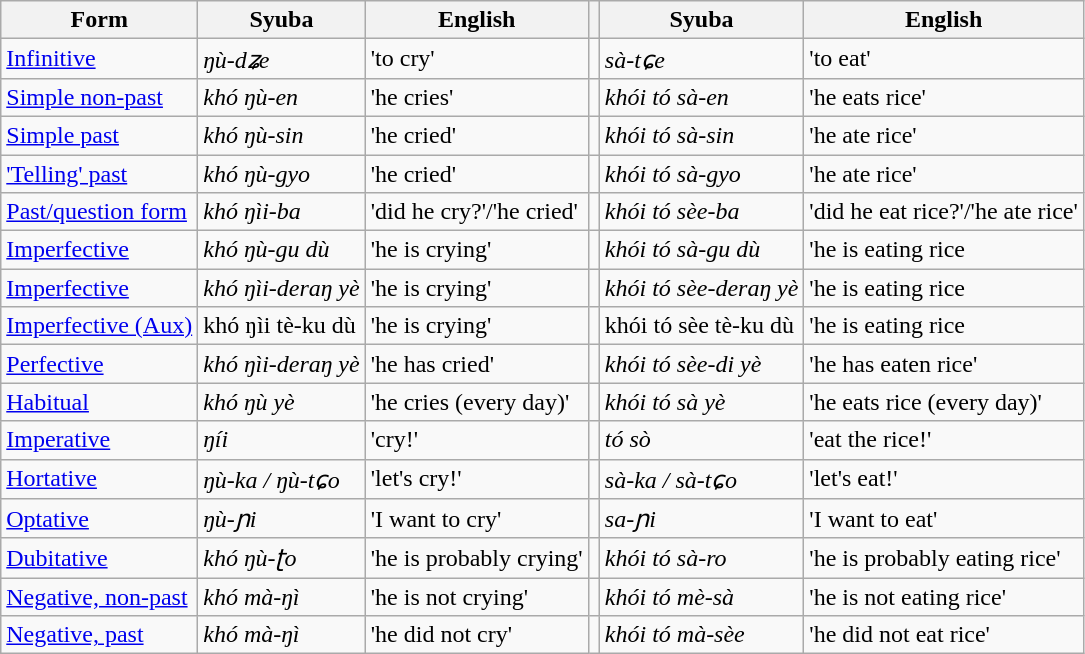<table class="wikitable">
<tr>
<th>Form</th>
<th>Syuba</th>
<th>English</th>
<th></th>
<th>Syuba</th>
<th>English</th>
</tr>
<tr>
<td><a href='#'>Infinitive</a></td>
<td><em>ŋù-dʑe</em></td>
<td>'to cry'</td>
<td></td>
<td><em>sà-tɕe</em></td>
<td>'to eat'</td>
</tr>
<tr>
<td><a href='#'>Simple non-past</a></td>
<td><em>khó ŋù-en</em></td>
<td>'he cries'</td>
<td></td>
<td><em>khói tó sà-en</em></td>
<td>'he eats rice'</td>
</tr>
<tr>
<td><a href='#'>Simple past</a></td>
<td><em>khó ŋù-sin</em></td>
<td>'he cried'</td>
<td></td>
<td><em>khói tó sà-sin</em></td>
<td>'he ate rice'</td>
</tr>
<tr>
<td><a href='#'>'Telling' past</a></td>
<td><em>khó ŋù-gyo</em></td>
<td>'he cried'</td>
<td></td>
<td><em>khói tó sà-gyo</em></td>
<td>'he ate rice'</td>
</tr>
<tr>
<td><a href='#'>Past/question form</a></td>
<td><em>khó ŋìi-ba</em></td>
<td>'did he cry?'/'he cried'</td>
<td></td>
<td><em>khói tó sèe-ba</em></td>
<td>'did he eat rice?'/'he ate rice'</td>
</tr>
<tr>
<td><a href='#'>Imperfective</a></td>
<td><em>khó ŋù-gu dù</em></td>
<td>'he is crying'</td>
<td></td>
<td><em>khói tó sà-gu dù</em></td>
<td>'he is eating rice</td>
</tr>
<tr>
<td><a href='#'>Imperfective</a></td>
<td><em>khó ŋìi-deraŋ yè</em></td>
<td>'he is crying'</td>
<td></td>
<td><em>khói tó sèe-deraŋ yè</em></td>
<td>'he is eating rice</td>
</tr>
<tr>
<td><a href='#'>Imperfective (Aux)</a></td>
<td>khó ŋìi tè-ku dù</td>
<td>'he is crying'</td>
<td></td>
<td>khói tó sèe tè-ku dù</td>
<td>'he is eating rice</td>
</tr>
<tr>
<td><a href='#'>Perfective</a></td>
<td><em>khó ŋìi-deraŋ yè</em></td>
<td>'he has cried'</td>
<td></td>
<td><em>khói tó sèe-di yè</em></td>
<td>'he has eaten rice'</td>
</tr>
<tr>
<td><a href='#'>Habitual</a></td>
<td><em>khó ŋù yè</em></td>
<td>'he cries (every day)'</td>
<td></td>
<td><em>khói tó sà yè</em></td>
<td>'he eats rice (every day)'</td>
</tr>
<tr>
<td><a href='#'>Imperative</a></td>
<td><em>ŋíi</em></td>
<td>'cry!'</td>
<td></td>
<td><em>tó sò</em></td>
<td>'eat the rice!'</td>
</tr>
<tr>
<td><a href='#'>Hortative</a></td>
<td><em>ŋù-ka / ŋù-tɕo</em></td>
<td>'let's cry!'</td>
<td></td>
<td><em>sà-ka / sà-tɕo</em></td>
<td>'let's eat!'</td>
</tr>
<tr>
<td><a href='#'>Optative</a></td>
<td><em>ŋù-ɲi</em></td>
<td>'I want to cry'</td>
<td></td>
<td><em>sa-ɲi</em></td>
<td>'I want to eat'</td>
</tr>
<tr>
<td><a href='#'>Dubitative</a></td>
<td><em>khó ŋù-ʈo</em></td>
<td>'he is probably crying'</td>
<td></td>
<td><em>khói tó sà-ro</em></td>
<td>'he is probably eating rice'</td>
</tr>
<tr>
<td><a href='#'>Negative, non-past</a></td>
<td><em>khó mà-ŋì</em></td>
<td>'he is not crying'</td>
<td></td>
<td><em>khói tó mè-sà</em></td>
<td>'he is not eating rice'</td>
</tr>
<tr>
<td><a href='#'>Negative, past</a></td>
<td><em>khó mà-ŋì</em></td>
<td>'he did not cry'</td>
<td></td>
<td><em>khói tó mà-sèe</em></td>
<td>'he did not eat rice'</td>
</tr>
</table>
